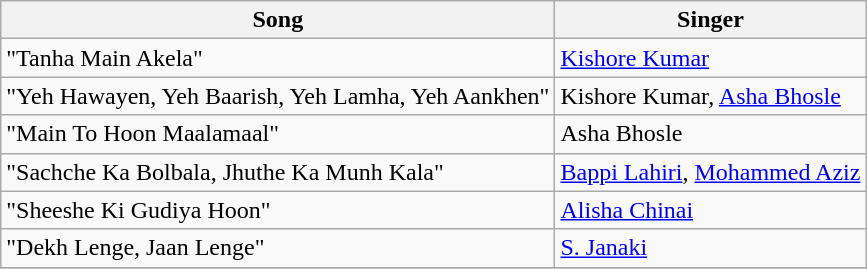<table class="wikitable">
<tr>
<th>Song</th>
<th>Singer</th>
</tr>
<tr>
<td>"Tanha Main Akela"</td>
<td><a href='#'>Kishore Kumar</a></td>
</tr>
<tr>
<td>"Yeh Hawayen, Yeh Baarish, Yeh Lamha, Yeh Aankhen"</td>
<td>Kishore Kumar, <a href='#'>Asha Bhosle</a></td>
</tr>
<tr>
<td>"Main To Hoon Maalamaal"</td>
<td>Asha Bhosle</td>
</tr>
<tr>
<td>"Sachche Ka Bolbala, Jhuthe Ka Munh Kala"</td>
<td><a href='#'>Bappi Lahiri</a>, <a href='#'>Mohammed Aziz</a></td>
</tr>
<tr>
<td>"Sheeshe Ki Gudiya Hoon"</td>
<td><a href='#'>Alisha Chinai</a></td>
</tr>
<tr>
<td>"Dekh Lenge, Jaan Lenge"</td>
<td><a href='#'>S. Janaki</a></td>
</tr>
<tr>
</tr>
</table>
